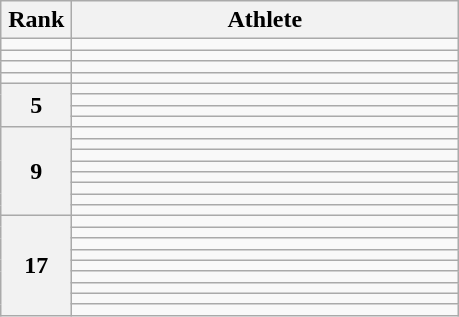<table class="wikitable" style="text-align: center;">
<tr>
<th width=40>Rank</th>
<th width=250>Athlete</th>
</tr>
<tr>
<td></td>
<td align="left"></td>
</tr>
<tr>
<td></td>
<td align="left"></td>
</tr>
<tr>
<td></td>
<td align="left"></td>
</tr>
<tr>
<td></td>
<td align="left"></td>
</tr>
<tr>
<th rowspan=4>5</th>
<td align="left"></td>
</tr>
<tr>
<td align="left"></td>
</tr>
<tr>
<td align="left"></td>
</tr>
<tr>
<td align="left"></td>
</tr>
<tr>
<th rowspan=8>9</th>
<td align="left"></td>
</tr>
<tr>
<td align="left"></td>
</tr>
<tr>
<td align="left"></td>
</tr>
<tr>
<td align="left"></td>
</tr>
<tr>
<td align="left"></td>
</tr>
<tr>
<td align="left"></td>
</tr>
<tr>
<td align="left"></td>
</tr>
<tr>
<td align="left"></td>
</tr>
<tr>
<th rowspan=09>17</th>
<td align="left"></td>
</tr>
<tr>
<td align="left"></td>
</tr>
<tr>
<td align="left"></td>
</tr>
<tr>
<td align="left"></td>
</tr>
<tr>
<td align="left"></td>
</tr>
<tr>
<td align="left"></td>
</tr>
<tr>
<td align="left"></td>
</tr>
<tr>
<td align="left"></td>
</tr>
<tr>
<td align="left"></td>
</tr>
</table>
